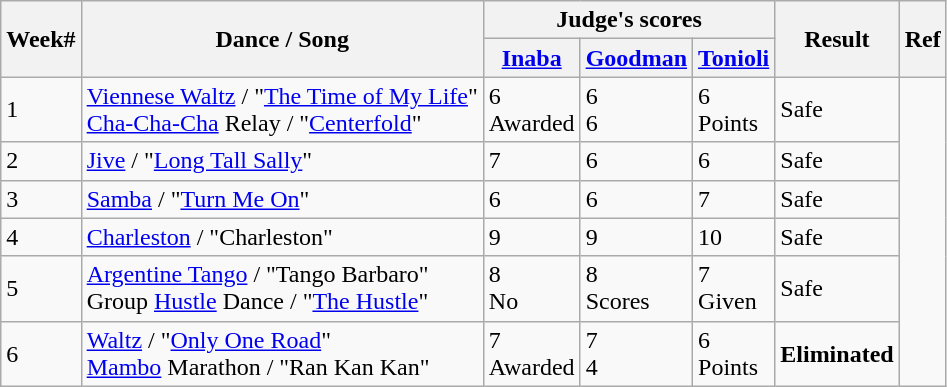<table class="wikitable">
<tr>
<th rowspan=2>Week#</th>
<th rowspan=2>Dance / Song</th>
<th colspan=3>Judge's scores</th>
<th rowspan=2>Result</th>
<th rowspan=2>Ref</th>
</tr>
<tr>
<th><a href='#'>Inaba</a></th>
<th><a href='#'>Goodman</a></th>
<th><a href='#'>Tonioli</a></th>
</tr>
<tr>
<td>1</td>
<td><a href='#'>Viennese Waltz</a> / "<a href='#'>The Time of My Life</a>"<br><a href='#'>Cha-Cha-Cha</a> Relay / "<a href='#'>Centerfold</a>"</td>
<td>6<br>Awarded</td>
<td>6<br>6</td>
<td>6<br>Points</td>
<td>Safe</td>
<td rowspan=6></td>
</tr>
<tr>
<td>2</td>
<td><a href='#'>Jive</a> / "<a href='#'>Long Tall Sally</a>"</td>
<td>7</td>
<td>6</td>
<td>6</td>
<td>Safe</td>
</tr>
<tr>
<td>3</td>
<td><a href='#'>Samba</a> / "<a href='#'>Turn Me On</a>"</td>
<td>6</td>
<td>6</td>
<td>7</td>
<td>Safe</td>
</tr>
<tr>
<td>4</td>
<td><a href='#'>Charleston</a> / "Charleston"</td>
<td>9</td>
<td>9</td>
<td>10</td>
<td>Safe</td>
</tr>
<tr>
<td>5</td>
<td><a href='#'>Argentine Tango</a> / "Tango Barbaro"<br>Group <a href='#'>Hustle</a> Dance / "<a href='#'>The Hustle</a>"</td>
<td>8<br>No</td>
<td>8<br>Scores</td>
<td>7<br>Given</td>
<td>Safe</td>
</tr>
<tr>
<td>6</td>
<td><a href='#'>Waltz</a> / "<a href='#'>Only One Road</a>"<br><a href='#'>Mambo</a> Marathon / "Ran Kan Kan"</td>
<td>7<br>Awarded</td>
<td>7<br>4</td>
<td>6<br>Points</td>
<td><strong>Eliminated</strong></td>
</tr>
</table>
